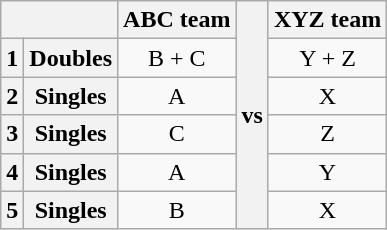<table class="wikitable" style="text-align: center;">
<tr>
<th colspan=2></th>
<th>ABC team</th>
<th rowspan=6>vs</th>
<th>XYZ team</th>
</tr>
<tr>
<th>1</th>
<th>Doubles</th>
<td>B + C</td>
<td>Y + Z</td>
</tr>
<tr>
<th>2</th>
<th>Singles</th>
<td>A</td>
<td>X</td>
</tr>
<tr>
<th>3</th>
<th>Singles</th>
<td>C</td>
<td>Z</td>
</tr>
<tr>
<th>4</th>
<th>Singles</th>
<td>A</td>
<td>Y</td>
</tr>
<tr>
<th>5</th>
<th>Singles</th>
<td>B</td>
<td>X</td>
</tr>
</table>
